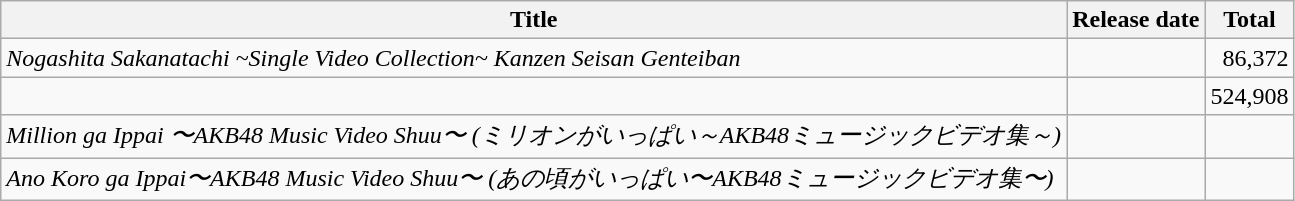<table class="wikitable">
<tr>
<th>Title</th>
<th>Release date</th>
<th>Total</th>
</tr>
<tr>
<td><em>Nogashita Sakanatachi ~Single Video Collection~ Kanzen Seisan Genteiban</em></td>
<td style="text-align:right;"></td>
<td style="text-align:right;">86,372</td>
</tr>
<tr>
<td></td>
<td style="text-align:right;"></td>
<td style="text-align:right;">524,908</td>
</tr>
<tr>
<td><em>Million ga Ippai 〜AKB48 Music Video Shuu〜 (ミリオンがいっぱい～AKB48ミュージックビデオ集～)</em></td>
<td style="text-align:right;"></td>
<td></td>
</tr>
<tr>
<td><em>Ano Koro ga Ippai〜AKB48 Music Video Shuu〜 (あの頃がいっぱい〜AKB48ミュージックビデオ集〜)</em></td>
<td style="text-align:right;"></td>
<td></td>
</tr>
</table>
